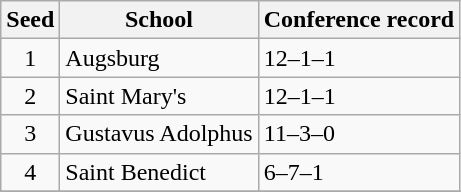<table class="wikitable">
<tr>
<th>Seed</th>
<th>School</th>
<th>Conference record</th>
</tr>
<tr>
<td align=center>1</td>
<td>Augsburg</td>
<td>12–1–1</td>
</tr>
<tr>
<td align=center>2</td>
<td>Saint Mary's</td>
<td>12–1–1</td>
</tr>
<tr>
<td align=center>3</td>
<td>Gustavus Adolphus</td>
<td>11–3–0</td>
</tr>
<tr>
<td align=center>4</td>
<td>Saint Benedict</td>
<td>6–7–1</td>
</tr>
<tr>
</tr>
</table>
